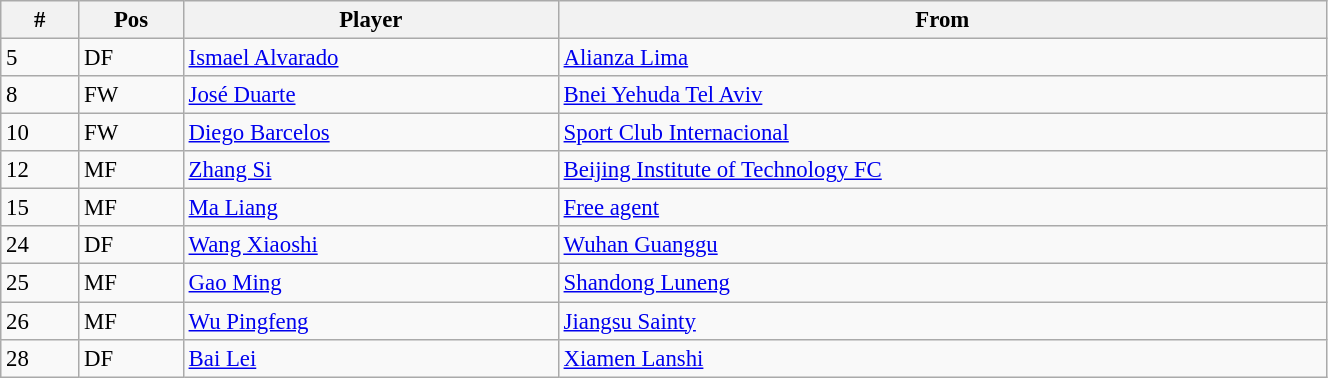<table width=70% class="wikitable" style="text-align:center; font-size:95%; text-align:left">
<tr>
<th><strong>#</strong></th>
<th><strong>Pos</strong></th>
<th><strong>Player</strong></th>
<th><strong>From</strong></th>
</tr>
<tr --->
<td>5</td>
<td>DF</td>
<td> <a href='#'>Ismael Alvarado</a></td>
<td> <a href='#'>Alianza Lima</a></td>
</tr>
<tr --->
<td>8</td>
<td>FW</td>
<td> <a href='#'>José Duarte</a></td>
<td> <a href='#'>Bnei Yehuda Tel Aviv</a></td>
</tr>
<tr --->
<td>10</td>
<td>FW</td>
<td> <a href='#'>Diego Barcelos</a></td>
<td> <a href='#'>Sport Club Internacional</a></td>
</tr>
<tr --->
<td>12</td>
<td>MF</td>
<td> <a href='#'>Zhang Si</a></td>
<td> <a href='#'>Beijing Institute of Technology FC</a></td>
</tr>
<tr --->
<td>15</td>
<td>MF</td>
<td> <a href='#'>Ma Liang</a></td>
<td><a href='#'>Free agent</a></td>
</tr>
<tr --->
<td>24</td>
<td>DF</td>
<td> <a href='#'>Wang Xiaoshi</a></td>
<td> <a href='#'>Wuhan Guanggu</a></td>
</tr>
<tr --->
<td>25</td>
<td>MF</td>
<td> <a href='#'>Gao Ming</a></td>
<td> <a href='#'>Shandong Luneng</a></td>
</tr>
<tr --->
<td>26</td>
<td>MF</td>
<td> <a href='#'>Wu Pingfeng</a></td>
<td> <a href='#'>Jiangsu Sainty</a></td>
</tr>
<tr --->
<td>28</td>
<td>DF</td>
<td> <a href='#'>Bai Lei</a></td>
<td> <a href='#'>Xiamen Lanshi</a></td>
</tr>
</table>
